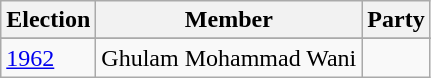<table class="wikitable sortable">
<tr>
<th>Election</th>
<th>Member</th>
<th colspan=2>Party</th>
</tr>
<tr>
</tr>
<tr>
<td><a href='#'>1962</a></td>
<td>Ghulam Mohammad Wani</td>
<td></td>
</tr>
</table>
